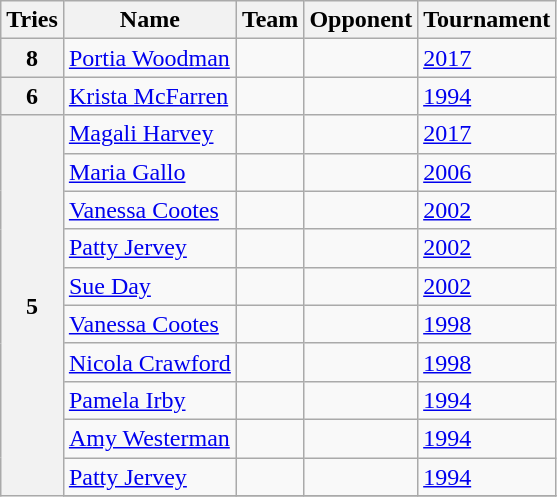<table class="wikitable">
<tr>
<th>Tries</th>
<th>Name</th>
<th>Team</th>
<th>Opponent</th>
<th>Tournament</th>
</tr>
<tr>
<th>8</th>
<td><a href='#'>Portia Woodman</a></td>
<td></td>
<td></td>
<td><a href='#'>2017</a></td>
</tr>
<tr>
<th>6</th>
<td><a href='#'>Krista McFarren</a></td>
<td></td>
<td></td>
<td><a href='#'>1994</a></td>
</tr>
<tr>
<th rowspan="11">5</th>
<td><a href='#'>Magali Harvey</a></td>
<td></td>
<td></td>
<td><a href='#'>2017</a></td>
</tr>
<tr>
<td><a href='#'>Maria Gallo</a></td>
<td></td>
<td></td>
<td><a href='#'>2006</a></td>
</tr>
<tr>
<td><a href='#'>Vanessa Cootes</a></td>
<td></td>
<td></td>
<td><a href='#'>2002</a></td>
</tr>
<tr>
<td><a href='#'>Patty Jervey</a></td>
<td></td>
<td></td>
<td><a href='#'>2002</a></td>
</tr>
<tr>
<td><a href='#'>Sue Day</a></td>
<td></td>
<td></td>
<td><a href='#'>2002</a></td>
</tr>
<tr>
<td><a href='#'>Vanessa Cootes</a></td>
<td></td>
<td></td>
<td><a href='#'>1998</a></td>
</tr>
<tr>
<td><a href='#'>Nicola Crawford</a></td>
<td></td>
<td></td>
<td><a href='#'>1998</a></td>
</tr>
<tr>
<td><a href='#'>Pamela Irby</a></td>
<td></td>
<td></td>
<td><a href='#'>1994</a></td>
</tr>
<tr>
<td><a href='#'>Amy Westerman</a></td>
<td></td>
<td></td>
<td><a href='#'>1994</a></td>
</tr>
<tr>
<td><a href='#'>Patty Jervey</a></td>
<td></td>
<td></td>
<td><a href='#'>1994</a></td>
</tr>
<tr>
</tr>
</table>
